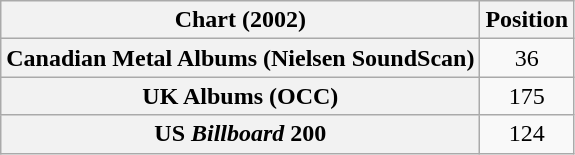<table class="wikitable sortable plainrowheaders" style="text-align:center">
<tr>
<th scope="col">Chart (2002)</th>
<th scope="col">Position</th>
</tr>
<tr>
<th scope="row">Canadian Metal Albums (Nielsen SoundScan)</th>
<td>36</td>
</tr>
<tr>
<th scope="row">UK Albums (OCC)</th>
<td>175</td>
</tr>
<tr>
<th scope="row">US <em>Billboard</em> 200</th>
<td>124</td>
</tr>
</table>
